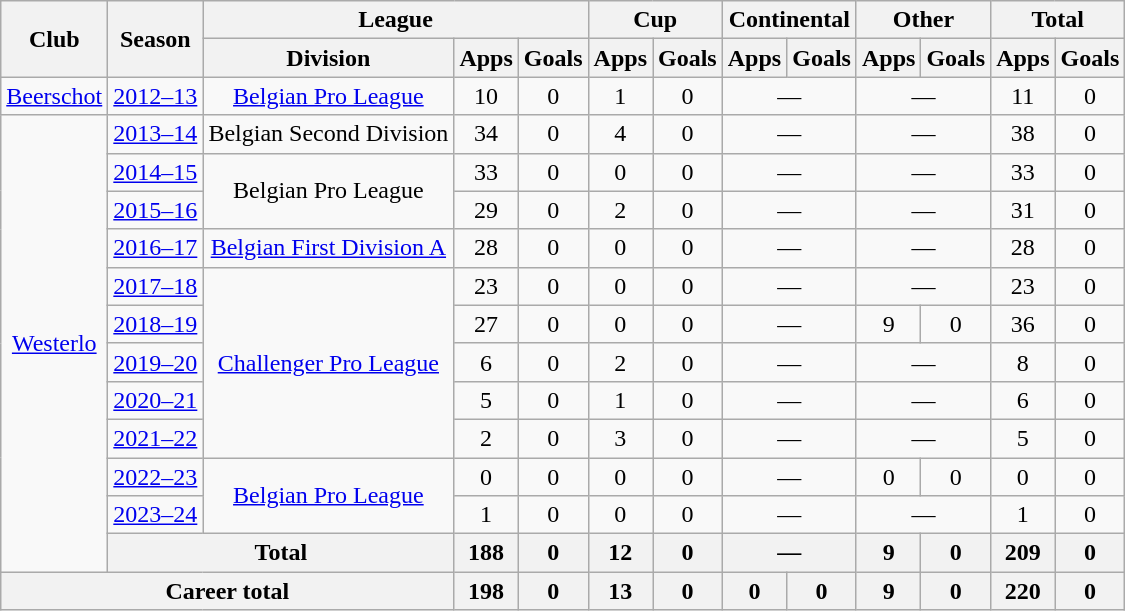<table class="wikitable" style="text-align:center">
<tr>
<th rowspan="2">Club</th>
<th rowspan="2">Season</th>
<th colspan="3">League</th>
<th colspan="2">Cup</th>
<th colspan="2">Continental</th>
<th colspan="2">Other</th>
<th colspan="2">Total</th>
</tr>
<tr>
<th>Division</th>
<th>Apps</th>
<th>Goals</th>
<th>Apps</th>
<th>Goals</th>
<th>Apps</th>
<th>Goals</th>
<th>Apps</th>
<th>Goals</th>
<th>Apps</th>
<th>Goals</th>
</tr>
<tr>
<td><a href='#'>Beerschot</a></td>
<td><a href='#'>2012–13</a></td>
<td><a href='#'>Belgian Pro League</a></td>
<td>10</td>
<td>0</td>
<td>1</td>
<td>0</td>
<td colspan="2">—</td>
<td colspan="2">—</td>
<td>11</td>
<td>0</td>
</tr>
<tr>
<td rowspan="12"><a href='#'>Westerlo</a></td>
<td><a href='#'>2013–14</a></td>
<td>Belgian Second Division</td>
<td>34</td>
<td>0</td>
<td>4</td>
<td>0</td>
<td colspan="2">—</td>
<td colspan="2">—</td>
<td>38</td>
<td>0</td>
</tr>
<tr>
<td><a href='#'>2014–15</a></td>
<td rowspan="2">Belgian Pro League</td>
<td>33</td>
<td>0</td>
<td>0</td>
<td>0</td>
<td colspan="2">—</td>
<td colspan="2">—</td>
<td>33</td>
<td>0</td>
</tr>
<tr>
<td><a href='#'>2015–16</a></td>
<td>29</td>
<td>0</td>
<td>2</td>
<td>0</td>
<td colspan="2">—</td>
<td colspan="2">—</td>
<td>31</td>
<td>0</td>
</tr>
<tr>
<td><a href='#'>2016–17</a></td>
<td><a href='#'>Belgian First Division A</a></td>
<td>28</td>
<td>0</td>
<td>0</td>
<td>0</td>
<td colspan="2">—</td>
<td colspan="2">—</td>
<td>28</td>
<td>0</td>
</tr>
<tr>
<td><a href='#'>2017–18</a></td>
<td rowspan="5"><a href='#'>Challenger Pro League</a></td>
<td>23</td>
<td>0</td>
<td>0</td>
<td>0</td>
<td colspan="2">—</td>
<td colspan="2">—</td>
<td>23</td>
<td>0</td>
</tr>
<tr>
<td><a href='#'>2018–19</a></td>
<td>27</td>
<td>0</td>
<td>0</td>
<td>0</td>
<td colspan="2">—</td>
<td>9</td>
<td>0</td>
<td>36</td>
<td>0</td>
</tr>
<tr>
<td><a href='#'>2019–20</a></td>
<td>6</td>
<td>0</td>
<td>2</td>
<td>0</td>
<td colspan="2">—</td>
<td colspan="2">—</td>
<td>8</td>
<td>0</td>
</tr>
<tr>
<td><a href='#'>2020–21</a></td>
<td>5</td>
<td>0</td>
<td>1</td>
<td>0</td>
<td colspan="2">—</td>
<td colspan="2">—</td>
<td>6</td>
<td>0</td>
</tr>
<tr>
<td><a href='#'>2021–22</a></td>
<td>2</td>
<td>0</td>
<td>3</td>
<td>0</td>
<td colspan="2">—</td>
<td colspan="2">—</td>
<td>5</td>
<td>0</td>
</tr>
<tr>
<td><a href='#'>2022–23</a></td>
<td rowspan="2"><a href='#'>Belgian Pro League</a></td>
<td>0</td>
<td>0</td>
<td>0</td>
<td>0</td>
<td colspan="2">—</td>
<td>0</td>
<td>0</td>
<td>0</td>
<td>0</td>
</tr>
<tr>
<td><a href='#'>2023–24</a></td>
<td>1</td>
<td>0</td>
<td>0</td>
<td>0</td>
<td colspan="2">—</td>
<td colspan="2">—</td>
<td>1</td>
<td>0</td>
</tr>
<tr>
<th colspan="2">Total</th>
<th>188</th>
<th>0</th>
<th>12</th>
<th>0</th>
<th colspan="2">—</th>
<th>9</th>
<th>0</th>
<th>209</th>
<th>0</th>
</tr>
<tr>
<th colspan="3">Career total</th>
<th>198</th>
<th>0</th>
<th>13</th>
<th>0</th>
<th>0</th>
<th>0</th>
<th>9</th>
<th>0</th>
<th>220</th>
<th>0</th>
</tr>
</table>
